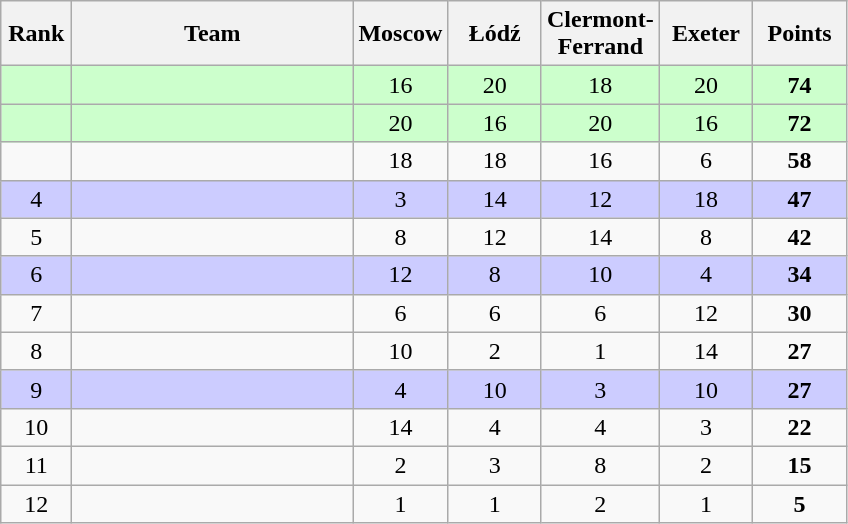<table class="wikitable" style="text-align: center;">
<tr>
<th width=40>Rank</th>
<th width=180>Team</th>
<th width=55>Moscow</th>
<th width=55>Łódź</th>
<th width=55>Clermont-Ferrand</th>
<th width=55>Exeter</th>
<th width=55>Points</th>
</tr>
<tr bgcolor=ccffcc>
<td></td>
<td align=left></td>
<td>16</td>
<td>20</td>
<td>18</td>
<td>20</td>
<td><strong>74</strong></td>
</tr>
<tr bgcolor=ccffcc>
<td></td>
<td align=left></td>
<td>20</td>
<td>16</td>
<td>20</td>
<td>16</td>
<td><strong>72</strong></td>
</tr>
<tr>
<td></td>
<td align=left></td>
<td>18</td>
<td>18</td>
<td>16</td>
<td>6</td>
<td><strong>58</strong></td>
</tr>
<tr bgcolor=ccccff>
<td>4</td>
<td align=left></td>
<td>3</td>
<td>14</td>
<td>12</td>
<td>18</td>
<td><strong>47</strong></td>
</tr>
<tr>
<td>5</td>
<td align=left></td>
<td>8</td>
<td>12</td>
<td>14</td>
<td>8</td>
<td><strong>42</strong></td>
</tr>
<tr bgcolor=ccccff>
<td>6</td>
<td align=left></td>
<td>12</td>
<td>8</td>
<td>10</td>
<td>4</td>
<td><strong>34</strong></td>
</tr>
<tr>
<td>7</td>
<td align=left></td>
<td>6</td>
<td>6</td>
<td>6</td>
<td>12</td>
<td><strong>30</strong></td>
</tr>
<tr>
<td>8</td>
<td align=left></td>
<td>10</td>
<td>2</td>
<td>1</td>
<td>14</td>
<td><strong>27</strong></td>
</tr>
<tr bgcolor=ccccff>
<td>9</td>
<td align=left></td>
<td>4</td>
<td>10</td>
<td>3</td>
<td>10</td>
<td><strong>27</strong></td>
</tr>
<tr>
<td>10</td>
<td align=left></td>
<td>14</td>
<td>4</td>
<td>4</td>
<td>3</td>
<td><strong>22</strong></td>
</tr>
<tr>
<td>11</td>
<td align=left></td>
<td>2</td>
<td>3</td>
<td>8</td>
<td>2</td>
<td><strong>15</strong></td>
</tr>
<tr>
<td>12</td>
<td align=left></td>
<td>1</td>
<td>1</td>
<td>2</td>
<td>1</td>
<td><strong>5</strong></td>
</tr>
</table>
